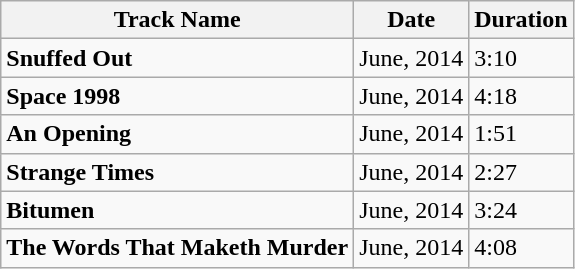<table class="wikitable">
<tr>
<th>Track Name</th>
<th>Date</th>
<th>Duration</th>
</tr>
<tr>
<td><strong>Snuffed Out</strong> </td>
<td>June, 2014</td>
<td>3:10</td>
</tr>
<tr>
<td><strong>Space 1998</strong> </td>
<td>June, 2014</td>
<td>4:18</td>
</tr>
<tr>
<td><strong>An Opening</strong> </td>
<td>June, 2014</td>
<td>1:51</td>
</tr>
<tr>
<td><strong>Strange Times</strong> </td>
<td>June, 2014</td>
<td>2:27</td>
</tr>
<tr>
<td><strong>Bitumen</strong> </td>
<td>June, 2014</td>
<td>3:24</td>
</tr>
<tr>
<td><strong>The Words That Maketh Murder</strong> </td>
<td>June, 2014</td>
<td>4:08</td>
</tr>
</table>
